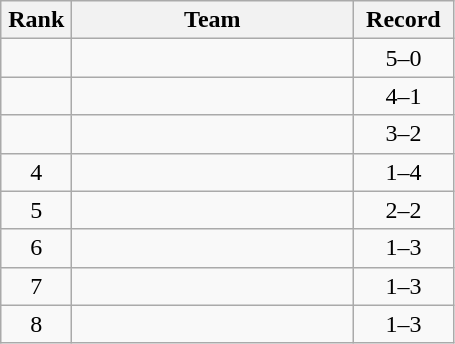<table class="wikitable" style="text-align: center;">
<tr>
<th width=40>Rank</th>
<th width=180>Team</th>
<th width=60>Record</th>
</tr>
<tr>
<td></td>
<td align=left></td>
<td>5–0</td>
</tr>
<tr>
<td></td>
<td align=left></td>
<td>4–1</td>
</tr>
<tr>
<td></td>
<td align=left></td>
<td>3–2</td>
</tr>
<tr>
<td>4</td>
<td align=left></td>
<td>1–4</td>
</tr>
<tr>
<td>5</td>
<td align=left></td>
<td>2–2</td>
</tr>
<tr>
<td>6</td>
<td align=left></td>
<td>1–3</td>
</tr>
<tr>
<td>7</td>
<td align=left></td>
<td>1–3</td>
</tr>
<tr>
<td>8</td>
<td align=left></td>
<td>1–3</td>
</tr>
</table>
